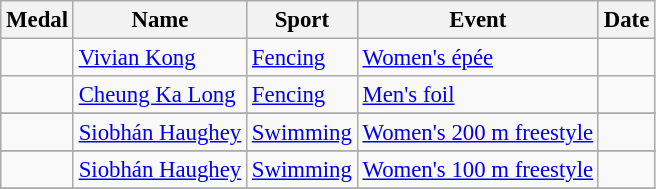<table class="wikitable sortable" style="font-size: 95%;">
<tr>
<th>Medal</th>
<th>Name</th>
<th>Sport</th>
<th>Event</th>
<th>Date</th>
</tr>
<tr>
<td></td>
<td><a href='#'>Vivian Kong</a></td>
<td><a href='#'>Fencing</a></td>
<td><a href='#'>Women's épée</a></td>
<td></td>
</tr>
<tr>
<td></td>
<td><a href='#'>Cheung Ka Long</a></td>
<td><a href='#'>Fencing</a></td>
<td><a href='#'>Men's foil</a></td>
<td></td>
</tr>
<tr>
</tr>
<tr>
<td></td>
<td><a href='#'>Siobhán Haughey</a></td>
<td><a href='#'>Swimming</a></td>
<td><a href='#'>Women's 200 m freestyle</a></td>
<td></td>
</tr>
<tr>
</tr>
<tr>
<td></td>
<td><a href='#'>Siobhán Haughey</a></td>
<td><a href='#'>Swimming</a></td>
<td><a href='#'>Women's 100 m freestyle</a></td>
<td></td>
</tr>
<tr>
</tr>
</table>
